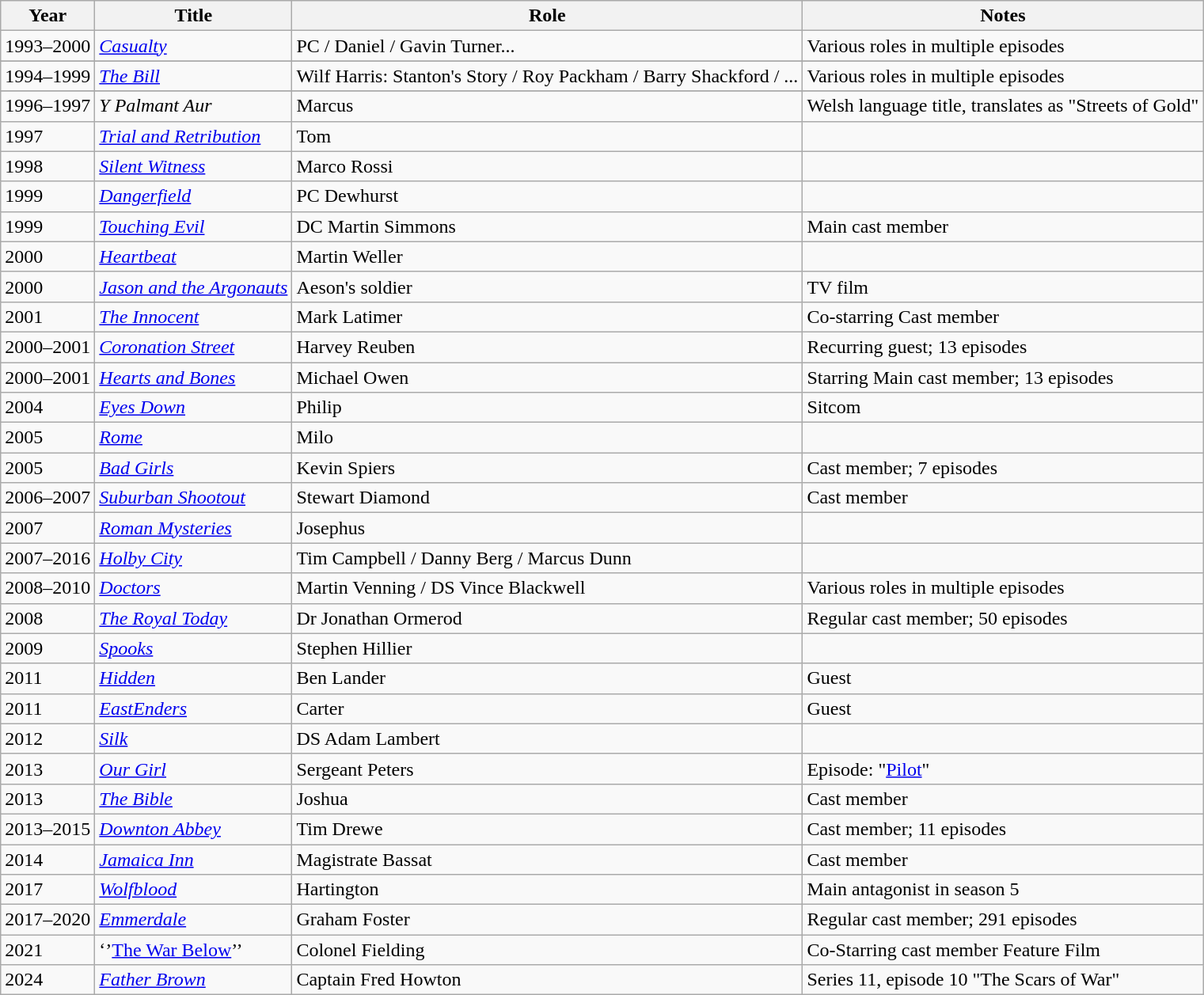<table class="wikitable">
<tr>
<th>Year</th>
<th>Title</th>
<th>Role</th>
<th>Notes</th>
</tr>
<tr>
<td rowspan="1">1993–2000</td>
<td><em><a href='#'>Casualty</a></em></td>
<td>PC / Daniel / Gavin Turner...</td>
<td>Various roles in multiple episodes</td>
</tr>
<tr>
</tr>
<tr>
<td rowspan="1">1994–1999</td>
<td><em><a href='#'>The Bill</a></em></td>
<td>Wilf Harris: Stanton's Story / Roy Packham / Barry Shackford / ...</td>
<td>Various roles in multiple episodes</td>
</tr>
<tr>
</tr>
<tr>
<td rowspan="1">1996–1997</td>
<td><em>Y Palmant Aur</em></td>
<td>Marcus</td>
<td>Welsh language title, translates as "Streets of Gold"</td>
</tr>
<tr>
<td rowspan="1">1997</td>
<td><em><a href='#'>Trial and Retribution</a></em></td>
<td>Tom</td>
<td></td>
</tr>
<tr>
<td rowspan="1">1998</td>
<td><em><a href='#'>Silent Witness</a></em></td>
<td>Marco Rossi</td>
<td></td>
</tr>
<tr>
<td rowspan="1">1999</td>
<td><em><a href='#'>Dangerfield</a></em></td>
<td>PC Dewhurst</td>
<td></td>
</tr>
<tr>
<td rowspan="1">1999</td>
<td><em><a href='#'>Touching Evil</a></em></td>
<td>DC Martin Simmons</td>
<td>Main cast member</td>
</tr>
<tr>
<td rowspan="1">2000</td>
<td><em><a href='#'>Heartbeat</a></em></td>
<td>Martin Weller</td>
<td></td>
</tr>
<tr>
<td rowspan="1">2000</td>
<td><em><a href='#'>Jason and the Argonauts</a></em></td>
<td>Aeson's soldier</td>
<td>TV film</td>
</tr>
<tr>
<td rowspan="1">2001</td>
<td><em><a href='#'>The Innocent</a></em></td>
<td>Mark Latimer</td>
<td>Co-starring Cast member</td>
</tr>
<tr>
<td rowspan="1">2000–2001</td>
<td><em><a href='#'>Coronation Street</a></em></td>
<td>Harvey Reuben</td>
<td>Recurring guest; 13 episodes</td>
</tr>
<tr>
<td rowspan="1">2000–2001</td>
<td><em><a href='#'>Hearts and Bones</a></em></td>
<td>Michael Owen</td>
<td>Starring Main cast member; 13 episodes</td>
</tr>
<tr>
<td rowspan="1">2004</td>
<td><em><a href='#'>Eyes Down</a></em></td>
<td>Philip</td>
<td>Sitcom</td>
</tr>
<tr>
<td rowspan="1">2005</td>
<td><em><a href='#'>Rome</a></em></td>
<td>Milo</td>
<td></td>
</tr>
<tr>
<td rowspan="1">2005</td>
<td><em><a href='#'>Bad Girls</a></em></td>
<td>Kevin Spiers</td>
<td>Cast member; 7 episodes</td>
</tr>
<tr>
<td rowspan="1">2006–2007</td>
<td><em><a href='#'>Suburban Shootout</a></em></td>
<td>Stewart Diamond</td>
<td>Cast member</td>
</tr>
<tr>
<td rowspan="1">2007</td>
<td><em><a href='#'>Roman Mysteries</a></em></td>
<td>Josephus</td>
<td></td>
</tr>
<tr>
<td rowspan="1">2007–2016</td>
<td><em><a href='#'>Holby City</a></em></td>
<td>Tim Campbell / Danny Berg / Marcus Dunn</td>
<td></td>
</tr>
<tr>
<td rowspan="1">2008–2010</td>
<td><em><a href='#'>Doctors</a></em></td>
<td>Martin Venning / DS Vince Blackwell</td>
<td>Various roles in multiple episodes</td>
</tr>
<tr>
<td rowspan="1">2008</td>
<td><em><a href='#'>The Royal Today</a></em></td>
<td>Dr Jonathan Ormerod</td>
<td>Regular cast member; 50 episodes</td>
</tr>
<tr>
<td rowspan="1">2009</td>
<td><em><a href='#'>Spooks</a></em></td>
<td>Stephen Hillier</td>
<td></td>
</tr>
<tr>
<td rowspan="1">2011</td>
<td><em><a href='#'>Hidden</a></em></td>
<td>Ben Lander</td>
<td>Guest</td>
</tr>
<tr>
<td rowspan="1">2011</td>
<td><em><a href='#'>EastEnders</a></em></td>
<td>Carter</td>
<td>Guest</td>
</tr>
<tr>
<td rowspan="1">2012</td>
<td><em><a href='#'>Silk</a></em></td>
<td>DS Adam Lambert</td>
<td></td>
</tr>
<tr>
<td rowspan="1">2013</td>
<td><em><a href='#'>Our Girl</a></em></td>
<td>Sergeant Peters</td>
<td>Episode: "<a href='#'>Pilot</a>"</td>
</tr>
<tr>
<td rowspan="1">2013</td>
<td><em><a href='#'>The Bible</a></em></td>
<td>Joshua</td>
<td>Cast member</td>
</tr>
<tr>
<td rowspan="1">2013–2015</td>
<td><em><a href='#'>Downton Abbey</a></em></td>
<td>Tim Drewe</td>
<td>Cast member; 11 episodes</td>
</tr>
<tr>
<td rowspan="1">2014</td>
<td><em><a href='#'>Jamaica Inn</a></em></td>
<td>Magistrate Bassat</td>
<td>Cast member</td>
</tr>
<tr>
<td rowspan="1">2017</td>
<td><em><a href='#'>Wolfblood</a></em></td>
<td>Hartington</td>
<td>Main antagonist in season 5</td>
</tr>
<tr>
<td rowspan="1">2017–2020</td>
<td><em><a href='#'>Emmerdale</a></em></td>
<td>Graham Foster</td>
<td>Regular cast member; 291 episodes</td>
</tr>
<tr>
<td rowspan=“1”>2021</td>
<td>‘’<a href='#'>The War Below</a>’’</td>
<td>Colonel Fielding</td>
<td>Co-Starring cast member Feature Film</td>
</tr>
<tr>
<td rowspan="1">2024</td>
<td><em><a href='#'>Father Brown</a></em></td>
<td>Captain Fred Howton</td>
<td>Series 11, episode 10 "The Scars of War"</td>
</tr>
</table>
